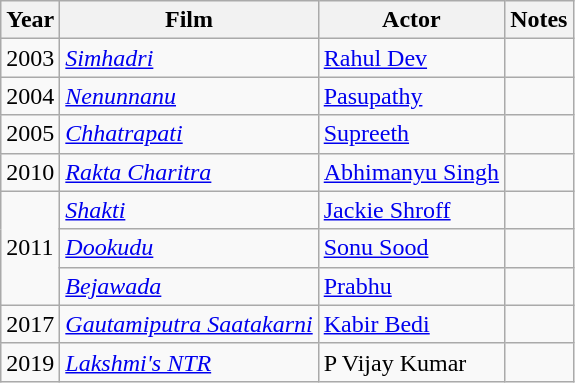<table class="wikitable sortable">
<tr>
<th>Year</th>
<th>Film</th>
<th>Actor</th>
<th>Notes</th>
</tr>
<tr>
<td>2003</td>
<td><em><a href='#'>Simhadri</a></em></td>
<td><a href='#'>Rahul Dev</a></td>
<td></td>
</tr>
<tr>
<td>2004</td>
<td><em><a href='#'>Nenunnanu</a></em></td>
<td><a href='#'>Pasupathy</a></td>
<td></td>
</tr>
<tr>
<td>2005</td>
<td><em><a href='#'>Chhatrapati</a></em></td>
<td><a href='#'>Supreeth</a></td>
<td></td>
</tr>
<tr>
<td>2010</td>
<td><em><a href='#'>Rakta Charitra</a></em></td>
<td><a href='#'>Abhimanyu Singh</a></td>
<td></td>
</tr>
<tr>
<td rowspan="3">2011</td>
<td><em><a href='#'>Shakti</a></em></td>
<td><a href='#'>Jackie Shroff</a></td>
<td></td>
</tr>
<tr>
<td><em><a href='#'>Dookudu</a></em></td>
<td><a href='#'>Sonu Sood</a></td>
<td></td>
</tr>
<tr>
<td><em><a href='#'>Bejawada</a></em></td>
<td><a href='#'>Prabhu</a></td>
<td></td>
</tr>
<tr>
<td>2017</td>
<td><em><a href='#'>Gautamiputra Saatakarni</a></em></td>
<td><a href='#'>Kabir Bedi</a></td>
<td></td>
</tr>
<tr>
<td>2019</td>
<td><em><a href='#'>Lakshmi's NTR</a></em></td>
<td>P Vijay Kumar</td>
<td></td>
</tr>
</table>
